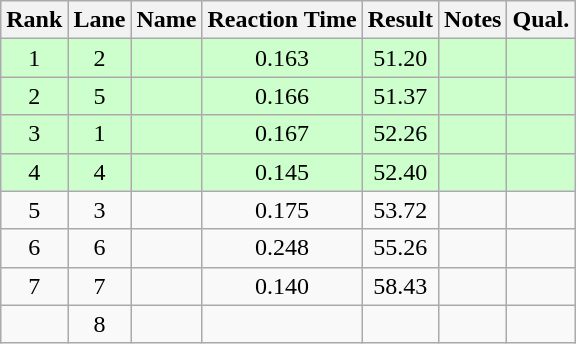<table class="wikitable sortable" style="text-align:center">
<tr>
<th>Rank</th>
<th>Lane</th>
<th>Name</th>
<th>Reaction Time</th>
<th>Result</th>
<th>Notes</th>
<th>Qual.</th>
</tr>
<tr bgcolor=ccffcc>
<td>1</td>
<td>2</td>
<td align="left"></td>
<td>0.163</td>
<td>51.20</td>
<td></td>
<td></td>
</tr>
<tr bgcolor=ccffcc>
<td>2</td>
<td>5</td>
<td align="left"></td>
<td>0.166</td>
<td>51.37</td>
<td></td>
<td></td>
</tr>
<tr bgcolor=ccffcc>
<td>3</td>
<td>1</td>
<td align="left"></td>
<td>0.167</td>
<td>52.26</td>
<td></td>
<td></td>
</tr>
<tr bgcolor=ccffcc>
<td>4</td>
<td>4</td>
<td align="left"></td>
<td>0.145</td>
<td>52.40</td>
<td></td>
<td></td>
</tr>
<tr>
<td>5</td>
<td>3</td>
<td align="left"></td>
<td>0.175</td>
<td>53.72</td>
<td></td>
<td></td>
</tr>
<tr>
<td>6</td>
<td>6</td>
<td align="left"></td>
<td>0.248</td>
<td>55.26</td>
<td></td>
<td></td>
</tr>
<tr>
<td>7</td>
<td>7</td>
<td align="left"></td>
<td>0.140</td>
<td>58.43</td>
<td></td>
<td></td>
</tr>
<tr>
<td></td>
<td>8</td>
<td align="left"></td>
<td></td>
<td></td>
<td></td>
<td></td>
</tr>
</table>
